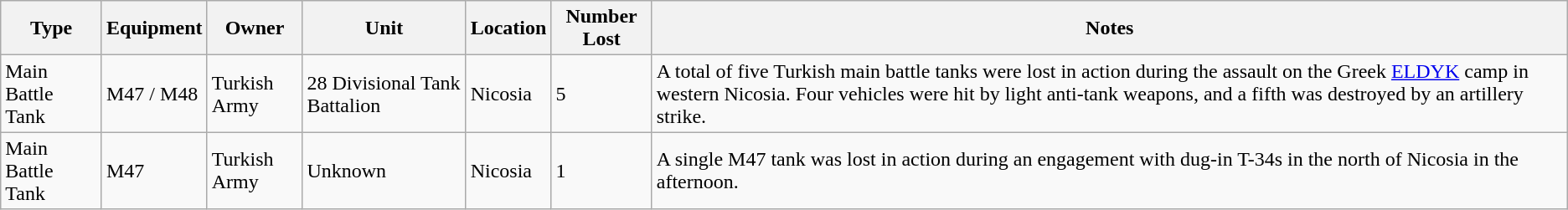<table class="wikitable">
<tr>
<th>Type</th>
<th>Equipment</th>
<th>Owner</th>
<th>Unit</th>
<th>Location</th>
<th>Number Lost</th>
<th>Notes</th>
</tr>
<tr>
<td>Main Battle Tank</td>
<td>M47 / M48</td>
<td>Turkish Army</td>
<td>28 Divisional Tank Battalion</td>
<td>Nicosia</td>
<td>5</td>
<td>A total of five Turkish main battle tanks were lost in action during the assault on the Greek <a href='#'>ELDYK</a> camp in western Nicosia. Four vehicles were hit by light anti-tank weapons, and a fifth was destroyed by an artillery strike.</td>
</tr>
<tr>
<td>Main Battle Tank</td>
<td>M47</td>
<td>Turkish Army</td>
<td>Unknown</td>
<td>Nicosia</td>
<td>1</td>
<td>A single M47 tank was lost in action during an engagement with dug-in T-34s in the north of Nicosia in the afternoon.</td>
</tr>
</table>
